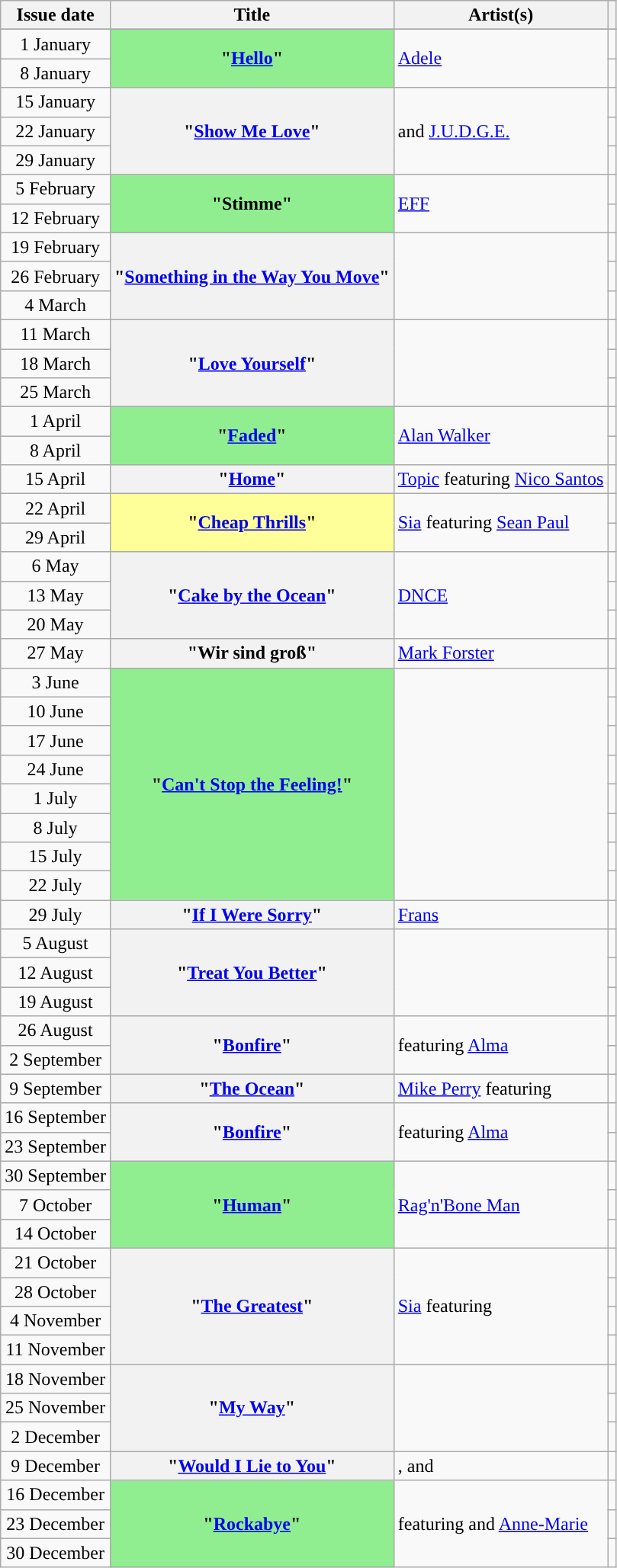<table class="sortable wikitable sortable plainrowheaders">
<tr>
<th scope=col class="sortable">Issue date</th>
<th scope=col class="sortable">Title</th>
<th scope=col class="sortable">Artist(s)</th>
<th scope=col class="unsortable"></th>
</tr>
<tr class=unsortable>
</tr>
<tr>
<td scope="row" style="text-align:center;">1 January</td>
<th scope="row" rowspan="2" style="background-color:lightgreen">"<a href='#'>Hello</a>" </th>
<td rowspan="2"><a href='#'>Adele</a></td>
<td style="text-align:center;"></td>
</tr>
<tr>
<td scope="row" style="text-align:center;">8 January</td>
<td style="text-align:center;"></td>
</tr>
<tr>
<td scope="row" style="text-align:center;">15 January</td>
<th scope="row" rowspan="3">"<a href='#'>Show Me Love</a>"</th>
<td rowspan="3"> and <a href='#'>J.U.D.G.E.</a></td>
<td style="text-align:center;"></td>
</tr>
<tr>
<td scope="row" style="text-align:center;">22 January</td>
<td style="text-align:center;"></td>
</tr>
<tr>
<td scope="row" style="text-align:center;">29 January</td>
<td style="text-align:center;"></td>
</tr>
<tr>
<td scope="row" style="text-align:center;">5 February</td>
<th scope="row" rowspan="2" style="background-color:lightgreen">"Stimme" </th>
<td rowspan="2"><a href='#'>EFF</a></td>
<td style="text-align:center;"></td>
</tr>
<tr>
<td scope="row" style="text-align:center;">12 February</td>
<td style="text-align:center;"></td>
</tr>
<tr>
<td scope="row" style="text-align:center;">19 February</td>
<th scope="row" rowspan="3">"<a href='#'>Something in the Way You Move</a>"</th>
<td rowspan="3"></td>
<td style="text-align:center;"></td>
</tr>
<tr>
<td scope="row" style="text-align:center;">26 February</td>
<td style="text-align:center;"></td>
</tr>
<tr>
<td scope="row" style="text-align:center;">4 March</td>
<td style="text-align:center;"></td>
</tr>
<tr>
<td scope="row" style="text-align:center;">11 March</td>
<th scope="row" rowspan="3">"<a href='#'>Love Yourself</a>"</th>
<td rowspan="3"></td>
<td style="text-align:center;"></td>
</tr>
<tr>
<td scope="row" style="text-align:center;">18 March</td>
<td style="text-align:center;"></td>
</tr>
<tr>
<td scope="row" style="text-align:center;">25 March</td>
<td style="text-align:center;"></td>
</tr>
<tr>
<td scope="row" style="text-align:center;">1 April</td>
<th scope="row" rowspan="2" style="background-color:lightgreen">"<a href='#'>Faded</a>" </th>
<td rowspan="2"><a href='#'>Alan Walker</a></td>
<td style="text-align:center;"></td>
</tr>
<tr>
<td scope="row" style="text-align:center;">8 April</td>
<td style="text-align:center;"></td>
</tr>
<tr>
<td scope="row" style="text-align:center;">15 April</td>
<th scope="row">"<a href='#'>Home</a>"</th>
<td><a href='#'>Topic</a> featuring <a href='#'>Nico Santos</a></td>
<td style="text-align:center;"></td>
</tr>
<tr>
<td scope="row" style="text-align:center;">22 April</td>
<th scope="row" rowspan="2" style="background-color:#FFFF99">"<a href='#'>Cheap Thrills</a>"  </th>
<td rowspan="2"><a href='#'>Sia</a> featuring <a href='#'>Sean Paul</a></td>
<td style="text-align:center;"></td>
</tr>
<tr>
<td scope="row" style="text-align:center;">29 April</td>
<td style="text-align:center;"></td>
</tr>
<tr>
<td scope="row" style="text-align:center;">6 May</td>
<th scope="row" rowspan="3">"<a href='#'>Cake by the Ocean</a>"</th>
<td rowspan="3"><a href='#'>DNCE</a></td>
<td style="text-align:center;"></td>
</tr>
<tr>
<td scope="row" style="text-align:center;">13 May</td>
<td style="text-align:center;"></td>
</tr>
<tr>
<td scope="row" style="text-align:center;">20 May</td>
<td style="text-align:center;"></td>
</tr>
<tr>
<td scope="row" style="text-align:center;">27 May</td>
<th scope="row">"Wir sind groß"</th>
<td><a href='#'>Mark Forster</a></td>
<td style="text-align:center;"></td>
</tr>
<tr>
<td scope="row" style="text-align:center;">3 June</td>
<th scope="row" rowspan="8" style="background-color:lightgreen">"<a href='#'>Can't Stop the Feeling!</a>" </th>
<td rowspan="8"></td>
<td style="text-align:center;"></td>
</tr>
<tr>
<td scope="row" style="text-align:center;">10 June</td>
<td style="text-align:center;"></td>
</tr>
<tr>
<td scope="row" style="text-align:center;">17 June</td>
<td style="text-align:center;"></td>
</tr>
<tr>
<td scope="row" style="text-align:center;">24 June</td>
<td style="text-align:center;"></td>
</tr>
<tr>
<td scope="row" style="text-align:center;">1 July</td>
<td style="text-align:center;"></td>
</tr>
<tr>
<td scope="row" style="text-align:center;">8 July</td>
<td style="text-align:center;"></td>
</tr>
<tr>
<td scope="row" style="text-align:center;">15 July</td>
<td style="text-align:center;"></td>
</tr>
<tr>
<td scope="row" style="text-align:center;">22 July</td>
<td style="text-align:center;"></td>
</tr>
<tr>
<td scope="row" style="text-align:center;">29 July</td>
<th scope="row">"<a href='#'>If I Were Sorry</a>"</th>
<td><a href='#'>Frans</a></td>
<td style="text-align:center;"></td>
</tr>
<tr>
<td scope="row" style="text-align:center;">5 August</td>
<th scope="row" rowspan="3">"<a href='#'>Treat You Better</a>"</th>
<td rowspan="3"></td>
<td style="text-align:center;"></td>
</tr>
<tr>
<td scope="row" style="text-align:center;">12 August</td>
<td style="text-align:center;"></td>
</tr>
<tr>
<td scope="row" style="text-align:center;">19 August</td>
<td style="text-align:center;"></td>
</tr>
<tr>
<td scope="row" style="text-align:center;">26 August</td>
<th scope="row" rowspan="2">"<a href='#'>Bonfire</a>"</th>
<td rowspan="2"> featuring <a href='#'>Alma</a></td>
<td style="text-align:center;"></td>
</tr>
<tr>
<td scope="row" style="text-align:center;">2 September</td>
<td style="text-align:center;"></td>
</tr>
<tr>
<td scope="row" style="text-align:center;">9 September</td>
<th scope="row">"<a href='#'>The Ocean</a>"</th>
<td><a href='#'>Mike Perry</a> featuring </td>
<td style="text-align:center;"></td>
</tr>
<tr>
<td scope="row" style="text-align:center;">16 September</td>
<th scope="row" rowspan="2">"<a href='#'>Bonfire</a>"</th>
<td rowspan="2"> featuring <a href='#'>Alma</a></td>
<td style="text-align:center;"></td>
</tr>
<tr>
<td scope="row" style="text-align:center;">23 September</td>
<td style="text-align:center;"></td>
</tr>
<tr>
<td scope="row" style="text-align:center;">30 September</td>
<th scope="row" rowspan="3" style="background-color:lightgreen">"<a href='#'>Human</a>" </th>
<td rowspan="3"><a href='#'>Rag'n'Bone Man</a></td>
<td style="text-align:center;"></td>
</tr>
<tr>
<td scope="row" style="text-align:center;">7 October</td>
<td style="text-align:center;"></td>
</tr>
<tr>
<td scope="row" style="text-align:center;">14 October</td>
<td style="text-align:center;"></td>
</tr>
<tr>
<td scope="row" style="text-align:center;">21 October</td>
<th scope="row" rowspan="4">"<a href='#'>The Greatest</a>"</th>
<td rowspan="4"><a href='#'>Sia</a> featuring </td>
<td style="text-align:center;"></td>
</tr>
<tr>
<td scope="row" style="text-align:center;">28 October</td>
<td style="text-align:center;"></td>
</tr>
<tr>
<td scope="row" style="text-align:center;">4 November</td>
<td style="text-align:center;"></td>
</tr>
<tr>
<td scope="row" style="text-align:center;">11 November</td>
<td style="text-align:center;"></td>
</tr>
<tr>
<td scope="row" style="text-align:center;">18 November</td>
<th scope="row" rowspan="3">"<a href='#'>My Way</a>"</th>
<td rowspan="3"></td>
<td style="text-align:center;"></td>
</tr>
<tr>
<td scope="row" style="text-align:center;">25 November</td>
<td style="text-align:center;"></td>
</tr>
<tr>
<td scope="row" style="text-align:center;">2 December</td>
<td style="text-align:center;"></td>
</tr>
<tr>
<td scope="row" style="text-align:center;">9 December</td>
<th scope="row">"<a href='#'>Would I Lie to You</a>"</th>
<td>,  and </td>
<td style="text-align:center;"></td>
</tr>
<tr>
<td scope="row" style="text-align:center;">16 December</td>
<th scope="row" rowspan="3" style="background-color:lightgreen">"<a href='#'>Rockabye</a>" </th>
<td rowspan="3"> featuring  and <a href='#'>Anne-Marie</a></td>
<td style="text-align:center;"></td>
</tr>
<tr>
<td scope="row" style="text-align:center;">23 December</td>
<td style="text-align:center;"></td>
</tr>
<tr>
<td scope="row" style="text-align:center;">30 December</td>
<td style="text-align:center;"></td>
</tr>
</table>
